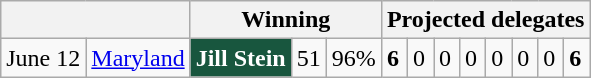<table class="wikitable">
<tr>
<th colspan="2"></th>
<th colspan="3">Winning</th>
<th colspan="8">Projected delegates</th>
</tr>
<tr>
<td>June 12</td>
<td><a href='#'>Maryland</a></td>
<td style="background:#18563e; color:white"><strong>Jill Stein</strong></td>
<td>51</td>
<td>96%</td>
<td><strong>6</strong></td>
<td>0</td>
<td>0</td>
<td>0</td>
<td>0</td>
<td>0</td>
<td>0</td>
<td><strong>6</strong></td>
</tr>
</table>
